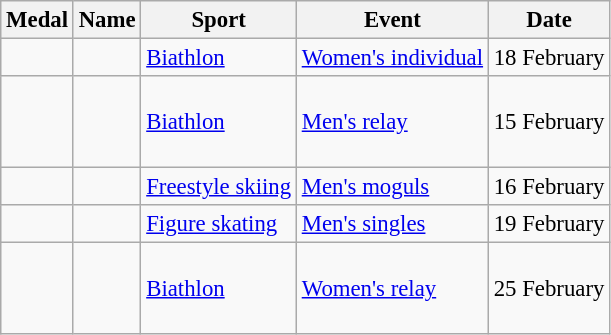<table class="wikitable sortable" style="font-size:95%">
<tr>
<th>Medal</th>
<th>Name</th>
<th>Sport</th>
<th>Event</th>
<th>Date</th>
</tr>
<tr>
<td></td>
<td></td>
<td><a href='#'>Biathlon</a></td>
<td><a href='#'>Women's individual</a></td>
<td>18 February</td>
</tr>
<tr>
<td></td>
<td> <br>  <br>  <br> </td>
<td><a href='#'>Biathlon</a></td>
<td><a href='#'>Men's relay</a></td>
<td>15 February</td>
</tr>
<tr>
<td></td>
<td></td>
<td><a href='#'>Freestyle skiing</a></td>
<td><a href='#'>Men's moguls</a></td>
<td>16 February</td>
</tr>
<tr>
<td></td>
<td></td>
<td><a href='#'>Figure skating</a></td>
<td><a href='#'>Men's singles</a></td>
<td>19 February</td>
</tr>
<tr>
<td></td>
<td> <br>  <br>  <br> </td>
<td><a href='#'>Biathlon</a></td>
<td><a href='#'>Women's relay</a></td>
<td>25 February</td>
</tr>
</table>
